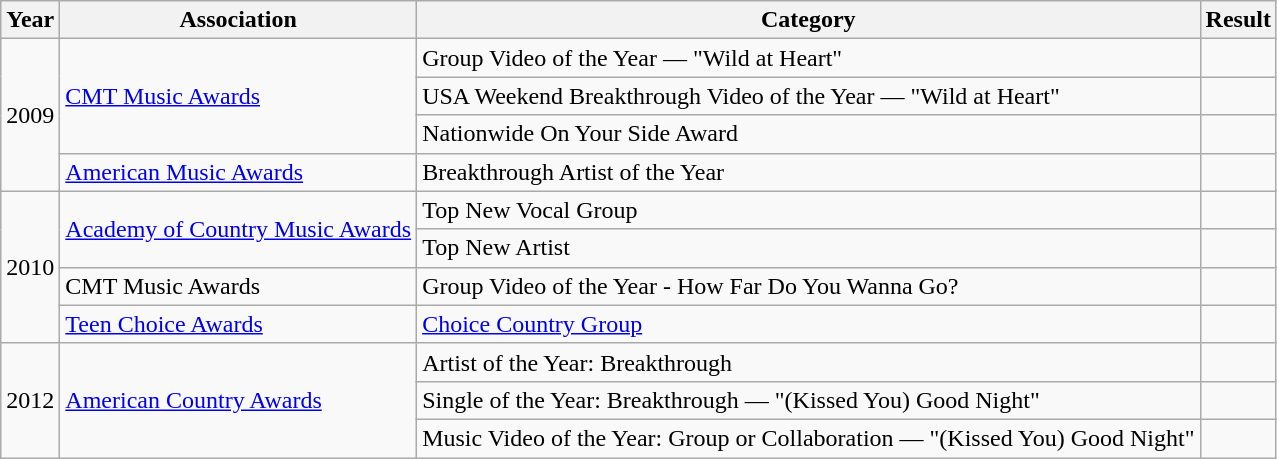<table class="wikitable">
<tr>
<th>Year</th>
<th>Association</th>
<th>Category</th>
<th>Result</th>
</tr>
<tr>
<td rowspan="4">2009</td>
<td rowspan="3"><a href='#'>CMT Music Awards</a></td>
<td>Group Video of the Year — "Wild at Heart"</td>
<td></td>
</tr>
<tr>
<td>USA Weekend Breakthrough Video of the Year — "Wild at Heart"</td>
<td></td>
</tr>
<tr>
<td>Nationwide On Your Side Award</td>
<td></td>
</tr>
<tr>
<td><a href='#'>American Music Awards</a></td>
<td>Breakthrough Artist of the Year</td>
<td></td>
</tr>
<tr>
<td rowspan=4>2010</td>
<td rowspan=2><a href='#'>Academy of Country Music Awards</a></td>
<td>Top New Vocal Group</td>
<td></td>
</tr>
<tr>
<td>Top New Artist</td>
<td></td>
</tr>
<tr>
<td>CMT Music Awards</td>
<td>Group Video of the Year - How Far Do You Wanna Go?</td>
<td></td>
</tr>
<tr>
<td><a href='#'>Teen Choice Awards</a></td>
<td><a href='#'>Choice Country Group</a></td>
<td></td>
</tr>
<tr>
<td rowspan="3">2012</td>
<td rowspan="3"><a href='#'>American Country Awards</a></td>
<td>Artist of the Year: Breakthrough </td>
<td></td>
</tr>
<tr>
<td>Single of the Year: Breakthrough — "(Kissed You) Good Night"</td>
<td></td>
</tr>
<tr>
<td>Music Video of the Year: Group or Collaboration — "(Kissed You) Good Night"</td>
<td></td>
</tr>
</table>
